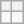<table class="wikitable" style="text-align:center">
<tr>
<th style="width:50%"></th>
<th style="width:50%"></th>
</tr>
<tr style="vertical-align:top">
<td></td>
<td></td>
</tr>
</table>
